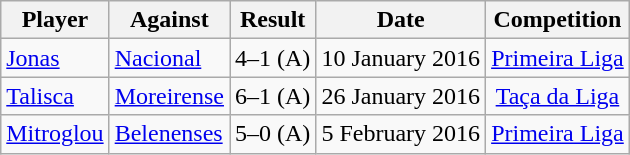<table class="wikitable sortable">
<tr>
<th>Player</th>
<th>Against</th>
<th>Result</th>
<th>Date</th>
<th>Competition</th>
</tr>
<tr>
<td> <a href='#'>Jonas</a></td>
<td><a href='#'>Nacional</a></td>
<td align=center>4–1 (A)</td>
<td>10 January 2016</td>
<td align=center><a href='#'>Primeira Liga</a></td>
</tr>
<tr>
<td> <a href='#'>Talisca</a></td>
<td><a href='#'>Moreirense</a></td>
<td align=center>6–1 (A)</td>
<td>26 January 2016</td>
<td align=center><a href='#'>Taça da Liga</a></td>
</tr>
<tr>
<td> <a href='#'>Mitroglou</a></td>
<td><a href='#'>Belenenses</a></td>
<td align=center>5–0 (A)</td>
<td>5 February 2016</td>
<td align=center><a href='#'>Primeira Liga</a></td>
</tr>
</table>
